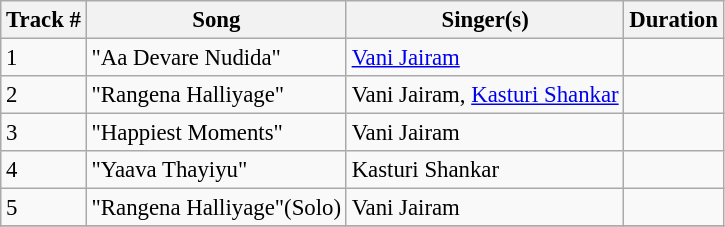<table class="wikitable" style="font-size:95%;">
<tr>
<th>Track #</th>
<th>Song</th>
<th>Singer(s)</th>
<th>Duration</th>
</tr>
<tr>
<td>1</td>
<td>"Aa Devare Nudida"</td>
<td><a href='#'>Vani Jairam</a></td>
<td></td>
</tr>
<tr>
<td>2</td>
<td>"Rangena Halliyage"</td>
<td>Vani Jairam, <a href='#'>Kasturi Shankar</a></td>
<td></td>
</tr>
<tr>
<td>3</td>
<td>"Happiest Moments"</td>
<td>Vani Jairam</td>
<td></td>
</tr>
<tr>
<td>4</td>
<td>"Yaava Thayiyu"</td>
<td>Kasturi Shankar</td>
<td></td>
</tr>
<tr>
<td>5</td>
<td>"Rangena Halliyage"(Solo)</td>
<td>Vani Jairam</td>
<td></td>
</tr>
<tr>
</tr>
</table>
